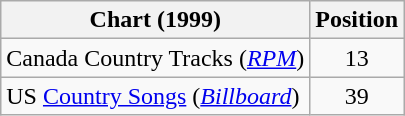<table class="wikitable sortable">
<tr>
<th scope="col">Chart (1999)</th>
<th scope="col">Position</th>
</tr>
<tr>
<td>Canada Country Tracks (<em><a href='#'>RPM</a></em>)</td>
<td align="center">13</td>
</tr>
<tr>
<td>US <a href='#'>Country Songs</a> (<em><a href='#'>Billboard</a></em>)</td>
<td align="center">39</td>
</tr>
</table>
